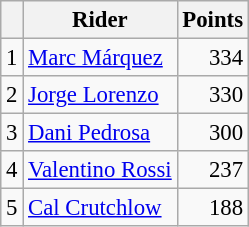<table class="wikitable" style="font-size: 95%;">
<tr>
<th></th>
<th>Rider</th>
<th>Points</th>
</tr>
<tr>
<td align=center>1</td>
<td> <a href='#'>Marc Márquez</a></td>
<td align=right>334</td>
</tr>
<tr>
<td align=center>2</td>
<td> <a href='#'>Jorge Lorenzo</a></td>
<td align=right>330</td>
</tr>
<tr>
<td align=center>3</td>
<td> <a href='#'>Dani Pedrosa</a></td>
<td align=right>300</td>
</tr>
<tr>
<td align=center>4</td>
<td> <a href='#'>Valentino Rossi</a></td>
<td align=right>237</td>
</tr>
<tr>
<td align=center>5</td>
<td> <a href='#'>Cal Crutchlow</a></td>
<td align=right>188</td>
</tr>
</table>
